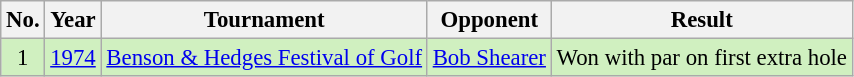<table class="wikitable" style="font-size:95%;">
<tr>
<th>No.</th>
<th>Year</th>
<th>Tournament</th>
<th>Opponent</th>
<th>Result</th>
</tr>
<tr style="background:#D0F0C0;">
<td align=center>1</td>
<td><a href='#'>1974</a></td>
<td><a href='#'>Benson & Hedges Festival of Golf</a></td>
<td> <a href='#'>Bob Shearer</a></td>
<td>Won with par on first extra hole</td>
</tr>
</table>
